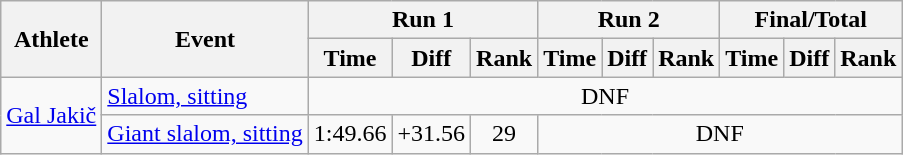<table class="wikitable" style="font-size:100%">
<tr>
<th rowspan="2">Athlete</th>
<th rowspan="2">Event</th>
<th colspan="3">Run 1</th>
<th colspan="3">Run 2</th>
<th colspan="3">Final/Total</th>
</tr>
<tr>
<th>Time</th>
<th>Diff</th>
<th>Rank</th>
<th>Time</th>
<th>Diff</th>
<th>Rank</th>
<th>Time</th>
<th>Diff</th>
<th>Rank</th>
</tr>
<tr>
<td rowspan=2><a href='#'>Gal Jakič</a></td>
<td><a href='#'>Slalom, sitting</a></td>
<td align="center" colspan=9>DNF</td>
</tr>
<tr>
<td><a href='#'>Giant slalom, sitting</a></td>
<td align="center">1:49.66</td>
<td align="center">+31.56</td>
<td align="center">29</td>
<td align="center" colspan=6>DNF</td>
</tr>
</table>
